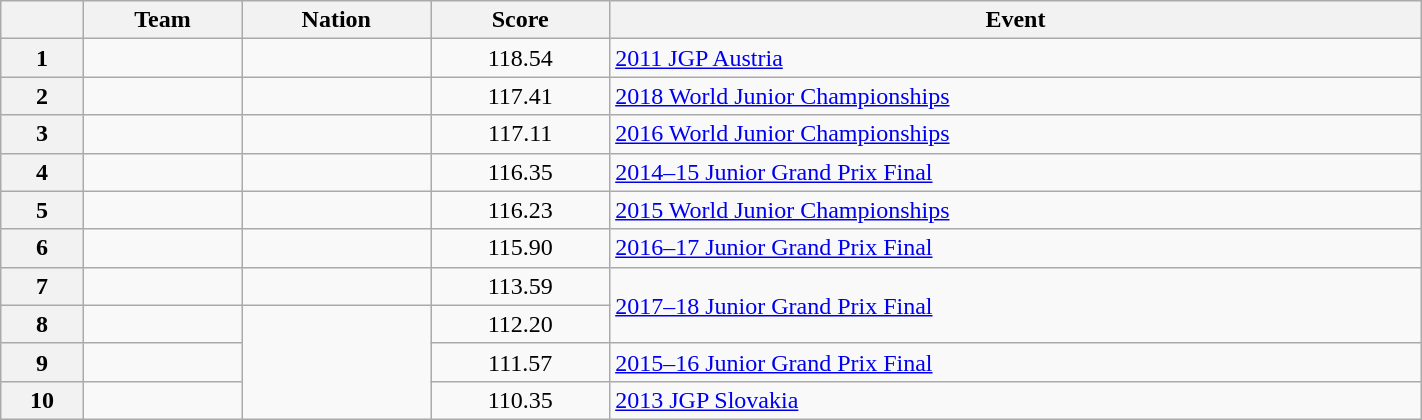<table class="wikitable unsortable" style="text-align:left; width:75%">
<tr>
<th scope="col"></th>
<th scope="col">Team</th>
<th scope="col">Nation</th>
<th scope="col">Score</th>
<th scope="col">Event</th>
</tr>
<tr>
<th scope="row">1</th>
<td></td>
<td></td>
<td style="text-align:center">118.54</td>
<td><a href='#'>2011 JGP Austria</a></td>
</tr>
<tr>
<th scope="row">2</th>
<td></td>
<td></td>
<td style="text-align:center">117.41</td>
<td><a href='#'>2018 World Junior Championships</a></td>
</tr>
<tr>
<th scope="row">3</th>
<td></td>
<td></td>
<td style="text-align:center">117.11</td>
<td><a href='#'>2016 World Junior Championships</a></td>
</tr>
<tr>
<th scope="row">4</th>
<td></td>
<td></td>
<td style="text-align:center">116.35</td>
<td><a href='#'>2014–15 Junior Grand Prix Final</a></td>
</tr>
<tr>
<th scope="row">5</th>
<td></td>
<td></td>
<td style="text-align:center">116.23</td>
<td><a href='#'>2015 World Junior Championships</a></td>
</tr>
<tr>
<th scope="row">6</th>
<td></td>
<td></td>
<td style="text-align:center">115.90</td>
<td><a href='#'>2016–17 Junior Grand Prix Final</a></td>
</tr>
<tr>
<th scope="row">7</th>
<td></td>
<td></td>
<td style="text-align:center">113.59</td>
<td rowspan="2"><a href='#'>2017–18 Junior Grand Prix Final</a></td>
</tr>
<tr>
<th scope="row">8</th>
<td></td>
<td rowspan="3"></td>
<td style="text-align:center">112.20</td>
</tr>
<tr>
<th scope="row">9</th>
<td></td>
<td style="text-align:center">111.57</td>
<td><a href='#'>2015–16 Junior Grand Prix Final</a></td>
</tr>
<tr>
<th scope="row">10</th>
<td></td>
<td style="text-align:center">110.35</td>
<td><a href='#'>2013 JGP Slovakia</a></td>
</tr>
</table>
